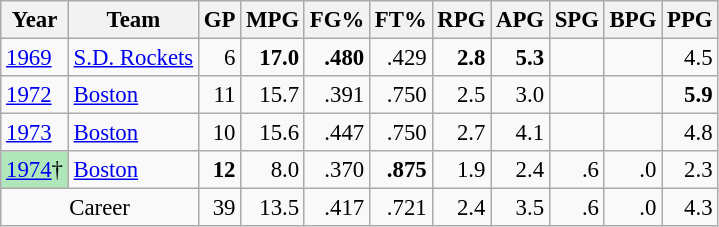<table class="wikitable sortable" style="font-size:95%; text-align:right;">
<tr>
<th>Year</th>
<th>Team</th>
<th>GP</th>
<th>MPG</th>
<th>FG%</th>
<th>FT%</th>
<th>RPG</th>
<th>APG</th>
<th>SPG</th>
<th>BPG</th>
<th>PPG</th>
</tr>
<tr>
<td style="text-align:left;"><a href='#'>1969</a></td>
<td style="text-align:left;"><a href='#'>S.D. Rockets</a></td>
<td>6</td>
<td><strong>17.0</strong></td>
<td><strong>.480</strong></td>
<td>.429</td>
<td><strong>2.8</strong></td>
<td><strong>5.3</strong></td>
<td></td>
<td></td>
<td>4.5</td>
</tr>
<tr>
<td style="text-align:left;"><a href='#'>1972</a></td>
<td style="text-align:left;"><a href='#'>Boston</a></td>
<td>11</td>
<td>15.7</td>
<td>.391</td>
<td>.750</td>
<td>2.5</td>
<td>3.0</td>
<td></td>
<td></td>
<td><strong>5.9</strong></td>
</tr>
<tr>
<td style="text-align:left;"><a href='#'>1973</a></td>
<td style="text-align:left;"><a href='#'>Boston</a></td>
<td>10</td>
<td>15.6</td>
<td>.447</td>
<td>.750</td>
<td>2.7</td>
<td>4.1</td>
<td></td>
<td></td>
<td>4.8</td>
</tr>
<tr>
<td style="text-align:left;background:#afe6ba;"><a href='#'>1974</a>†</td>
<td style="text-align:left;"><a href='#'>Boston</a></td>
<td><strong>12</strong></td>
<td>8.0</td>
<td>.370</td>
<td><strong>.875</strong></td>
<td>1.9</td>
<td>2.4</td>
<td>.6</td>
<td>.0</td>
<td>2.3</td>
</tr>
<tr class="sortbottom">
<td style="text-align:center;" colspan="2">Career</td>
<td>39</td>
<td>13.5</td>
<td>.417</td>
<td>.721</td>
<td>2.4</td>
<td>3.5</td>
<td>.6</td>
<td>.0</td>
<td>4.3</td>
</tr>
</table>
